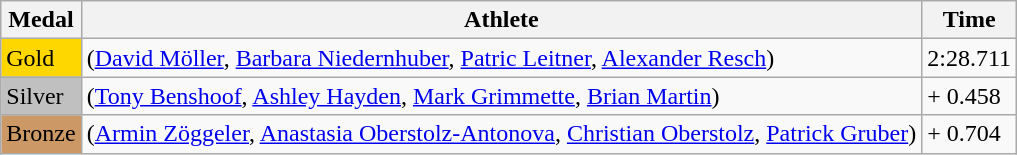<table class="wikitable">
<tr>
<th>Medal</th>
<th>Athlete</th>
<th>Time</th>
</tr>
<tr>
<td bgcolor="gold">Gold</td>
<td> (<a href='#'>David Möller</a>, <a href='#'>Barbara Niedernhuber</a>, <a href='#'>Patric Leitner</a>, <a href='#'>Alexander Resch</a>)</td>
<td>2:28.711</td>
</tr>
<tr>
<td bgcolor="silver">Silver</td>
<td> (<a href='#'>Tony Benshoof</a>, <a href='#'>Ashley Hayden</a>, <a href='#'>Mark Grimmette</a>, <a href='#'>Brian Martin</a>)</td>
<td>+ 0.458</td>
</tr>
<tr>
<td bgcolor="CC9966">Bronze</td>
<td> (<a href='#'>Armin Zöggeler</a>, <a href='#'>Anastasia Oberstolz-Antonova</a>, <a href='#'>Christian Oberstolz</a>, <a href='#'>Patrick Gruber</a>)</td>
<td>+ 0.704</td>
</tr>
</table>
